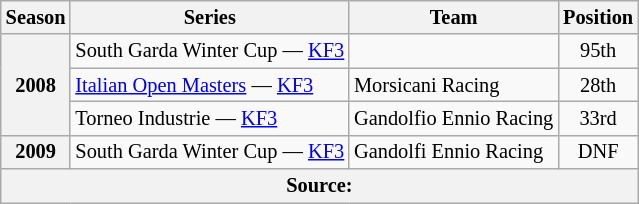<table class="wikitable" style="font-size: 85%; text-align:center">
<tr>
<th>Season</th>
<th>Series</th>
<th>Team</th>
<th>Position</th>
</tr>
<tr>
<th rowspan="3">2008</th>
<td align="left">South Garda Winter Cup — <a href='#'>KF3</a></td>
<td></td>
<td>95th</td>
</tr>
<tr>
<td align="left"><a href='#'>Italian Open Masters</a> — <a href='#'>KF3</a></td>
<td align="left">Morsicani Racing</td>
<td>28th</td>
</tr>
<tr>
<td align="left">Torneo Industrie — <a href='#'>KF3</a></td>
<td align="left">Gandolfio Ennio Racing</td>
<td>33rd</td>
</tr>
<tr>
<th>2009</th>
<td align="left">South Garda Winter Cup — <a href='#'>KF3</a></td>
<td align="left">Gandolfi Ennio Racing</td>
<td>DNF</td>
</tr>
<tr>
<th colspan="4">Source:</th>
</tr>
</table>
